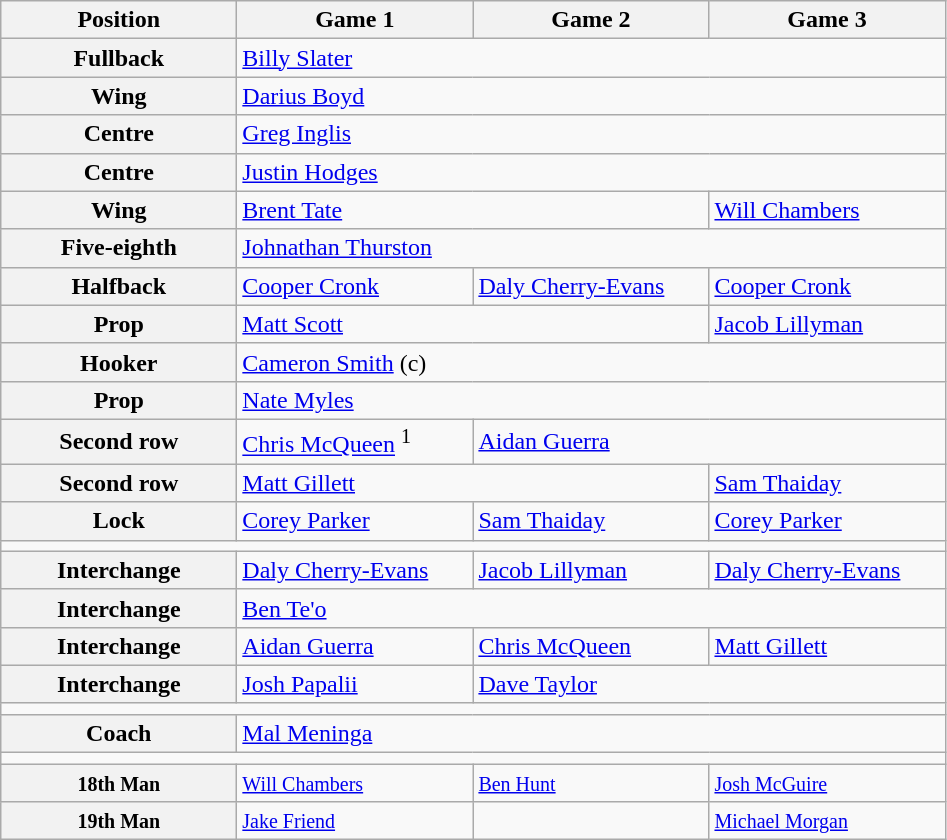<table class="wikitable">
<tr>
<th style="width:150px;">Position</th>
<th style="width:150px;">Game 1</th>
<th style="width:150px;">Game 2</th>
<th style="width:150px;">Game 3</th>
</tr>
<tr>
<th>Fullback</th>
<td colspan="3"> <a href='#'>Billy Slater</a></td>
</tr>
<tr>
<th>Wing</th>
<td colspan="3"> <a href='#'>Darius Boyd</a></td>
</tr>
<tr>
<th>Centre</th>
<td colspan="3"> <a href='#'>Greg Inglis</a></td>
</tr>
<tr>
<th>Centre</th>
<td colspan="3"> <a href='#'>Justin Hodges</a></td>
</tr>
<tr>
<th>Wing</th>
<td colspan="2"> <a href='#'>Brent Tate</a></td>
<td> <a href='#'>Will Chambers</a></td>
</tr>
<tr>
<th>Five-eighth</th>
<td colspan="3"> <a href='#'>Johnathan Thurston</a></td>
</tr>
<tr>
<th>Halfback</th>
<td> <a href='#'>Cooper Cronk</a></td>
<td colspan="1"> <a href='#'>Daly Cherry-Evans</a></td>
<td> <a href='#'>Cooper Cronk</a></td>
</tr>
<tr>
<th>Prop</th>
<td colspan="2"> <a href='#'>Matt Scott</a></td>
<td> <a href='#'>Jacob Lillyman</a></td>
</tr>
<tr>
<th>Hooker</th>
<td colspan="3"> <a href='#'>Cameron Smith</a> (c)</td>
</tr>
<tr>
<th>Prop</th>
<td colspan="3"> <a href='#'>Nate Myles</a></td>
</tr>
<tr>
<th>Second row</th>
<td> <a href='#'>Chris McQueen</a> <sup>1</sup></td>
<td colspan="2"> <a href='#'>Aidan Guerra</a></td>
</tr>
<tr>
<th>Second row</th>
<td colspan="2"> <a href='#'>Matt Gillett</a></td>
<td> <a href='#'>Sam Thaiday</a></td>
</tr>
<tr>
<th>Lock</th>
<td> <a href='#'>Corey Parker</a></td>
<td colspan="1"> <a href='#'>Sam Thaiday</a></td>
<td> <a href='#'>Corey Parker</a></td>
</tr>
<tr>
<td colspan="4"></td>
</tr>
<tr>
<th>Interchange</th>
<td> <a href='#'>Daly Cherry-Evans</a></td>
<td colspan="1"> <a href='#'>Jacob Lillyman</a></td>
<td> <a href='#'>Daly Cherry-Evans</a></td>
</tr>
<tr>
<th>Interchange</th>
<td colspan="3"> <a href='#'>Ben Te'o</a></td>
</tr>
<tr>
<th>Interchange</th>
<td> <a href='#'>Aidan Guerra</a></td>
<td colspan="1"> <a href='#'>Chris McQueen</a></td>
<td> <a href='#'>Matt Gillett</a></td>
</tr>
<tr>
<th>Interchange</th>
<td> <a href='#'>Josh Papalii</a></td>
<td colspan="2"> <a href='#'>Dave Taylor</a></td>
</tr>
<tr>
<td colspan="4"></td>
</tr>
<tr>
<th>Coach</th>
<td colspan="3"> <a href='#'>Mal Meninga</a></td>
</tr>
<tr>
<td colspan="4"></td>
</tr>
<tr>
<th><small>18th Man</small></th>
<td colspan="1"> <small><a href='#'>Will Chambers</a></small></td>
<td colspan="1"> <small><a href='#'>Ben Hunt</a></small></td>
<td colspan="1"> <small><a href='#'>Josh McGuire</a></small></td>
</tr>
<tr>
<th><small>19th Man</small></th>
<td colspan=1"> <small><a href='#'>Jake Friend</a></small></td>
<td colspan=1"></td>
<td colspan=1"> <small><a href='#'>Michael Morgan</a></small></td>
</tr>
</table>
